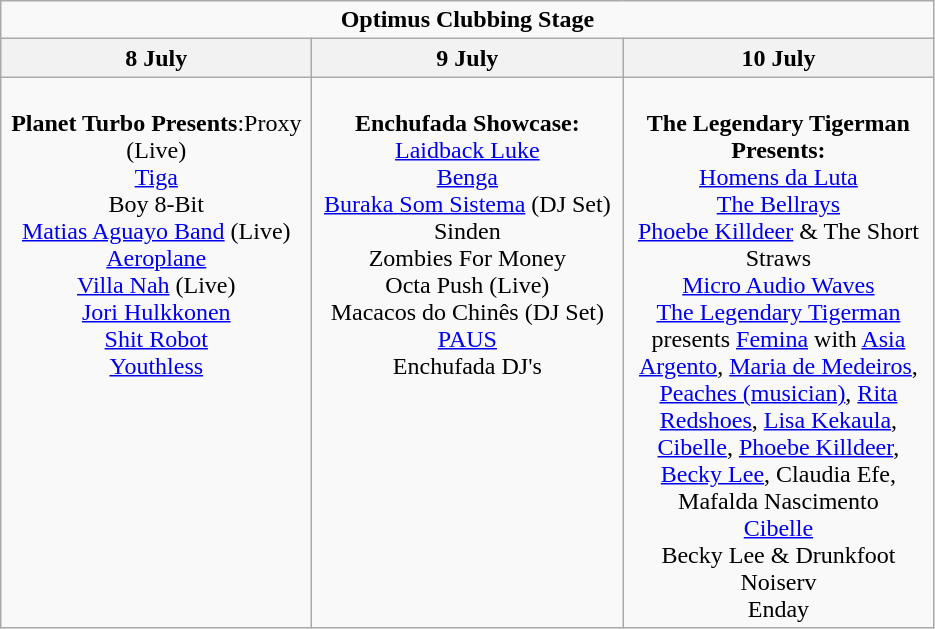<table class="wikitable">
<tr>
<td colspan="3" align="center"><strong>Optimus Clubbing Stage</strong></td>
</tr>
<tr>
<th>8 July</th>
<th>9 July</th>
<th>10 July</th>
</tr>
<tr>
<td valign="top" align="center" width="200"><br><strong>Planet Turbo Presents</strong>:Proxy (Live)<br><a href='#'>Tiga</a><br>Boy 8-Bit<br><a href='#'>Matias Aguayo Band</a> (Live)<br><a href='#'>Aeroplane</a><br><a href='#'>Villa Nah</a> (Live)<br><a href='#'>Jori Hulkkonen</a><br><a href='#'>Shit Robot</a><br><a href='#'>Youthless</a></td>
<td valign="top" align="center" width="200"><br><strong>Enchufada Showcase:</strong><br><a href='#'>Laidback Luke</a><br><a href='#'>Benga</a><br><a href='#'>Buraka Som Sistema</a> (DJ Set)<br>Sinden<br>Zombies For Money<br>Octa Push (Live)<br>Macacos do Chinês (DJ Set)<br><a href='#'>PAUS</a><br>Enchufada DJ's</td>
<td valign="top" align="center" width="200"><br><strong>The Legendary Tigerman Presents:</strong><br><a href='#'>Homens da Luta</a><br><a href='#'>The Bellrays</a><br><a href='#'>Phoebe Killdeer</a> & The Short Straws<br><a href='#'>Micro Audio Waves</a><br><a href='#'>The Legendary Tigerman</a> presents <a href='#'>Femina</a> with <a href='#'>Asia Argento</a>, <a href='#'>Maria de Medeiros</a>, <a href='#'>Peaches (musician)</a>, <a href='#'>Rita Redshoes</a>, <a href='#'>Lisa Kekaula</a>, <a href='#'>Cibelle</a>, <a href='#'>Phoebe Killdeer</a>, <a href='#'>Becky Lee</a>, Claudia Efe, Mafalda Nascimento<br><a href='#'>Cibelle</a><br>Becky Lee & Drunkfoot<br>Noiserv<br>Enday</td>
</tr>
</table>
